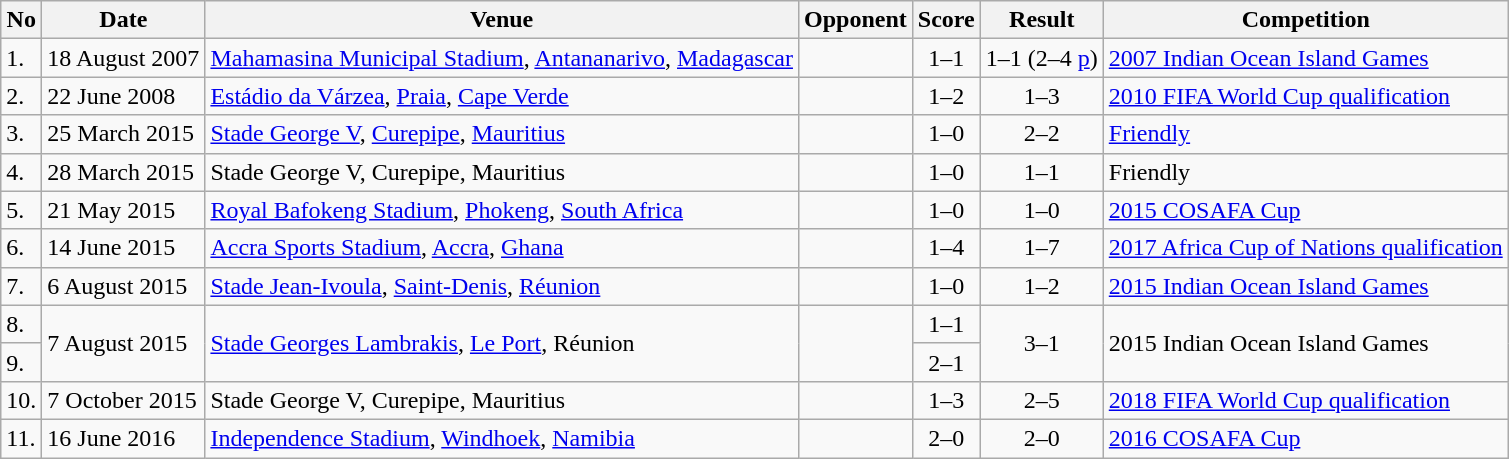<table class="wikitable sortable">
<tr>
<th>No</th>
<th>Date</th>
<th>Venue</th>
<th>Opponent</th>
<th>Score</th>
<th>Result</th>
<th>Competition</th>
</tr>
<tr>
<td>1.</td>
<td>18 August 2007</td>
<td><a href='#'>Mahamasina Municipal Stadium</a>, <a href='#'>Antananarivo</a>, <a href='#'>Madagascar</a></td>
<td></td>
<td align=center>1–1</td>
<td align=center>1–1 (2–4 <a href='#'>p</a>)</td>
<td><a href='#'>2007 Indian Ocean Island Games</a></td>
</tr>
<tr>
<td>2.</td>
<td>22 June 2008</td>
<td><a href='#'>Estádio da Várzea</a>, <a href='#'>Praia</a>, <a href='#'>Cape Verde</a></td>
<td></td>
<td align=center>1–2</td>
<td align=center>1–3</td>
<td><a href='#'>2010 FIFA World Cup qualification</a></td>
</tr>
<tr>
<td>3.</td>
<td>25 March 2015</td>
<td><a href='#'>Stade George V</a>, <a href='#'>Curepipe</a>, <a href='#'>Mauritius</a></td>
<td></td>
<td align=center>1–0</td>
<td align=center>2–2</td>
<td><a href='#'>Friendly</a></td>
</tr>
<tr>
<td>4.</td>
<td>28 March 2015</td>
<td>Stade George V, Curepipe, Mauritius</td>
<td></td>
<td align=center>1–0</td>
<td align=center>1–1</td>
<td>Friendly</td>
</tr>
<tr>
<td>5.</td>
<td>21 May 2015</td>
<td><a href='#'>Royal Bafokeng Stadium</a>, <a href='#'>Phokeng</a>, <a href='#'>South Africa</a></td>
<td></td>
<td align=center>1–0</td>
<td align=center>1–0</td>
<td><a href='#'>2015 COSAFA Cup</a></td>
</tr>
<tr>
<td>6.</td>
<td>14 June 2015</td>
<td><a href='#'>Accra Sports Stadium</a>, <a href='#'>Accra</a>, <a href='#'>Ghana</a></td>
<td></td>
<td align=center>1–4</td>
<td align=center>1–7</td>
<td><a href='#'>2017 Africa Cup of Nations qualification</a></td>
</tr>
<tr>
<td>7.</td>
<td>6 August 2015</td>
<td><a href='#'>Stade Jean-Ivoula</a>, <a href='#'>Saint-Denis</a>, <a href='#'>Réunion</a></td>
<td></td>
<td align=center>1–0</td>
<td align=center>1–2</td>
<td><a href='#'>2015 Indian Ocean Island Games</a></td>
</tr>
<tr>
<td>8.</td>
<td rowspan="2">7 August 2015</td>
<td rowspan="2"><a href='#'>Stade Georges Lambrakis</a>, <a href='#'>Le Port</a>, Réunion</td>
<td rowspan="2"></td>
<td align=center>1–1</td>
<td rowspan="2" style="text-align:center">3–1</td>
<td rowspan="2">2015 Indian Ocean Island Games</td>
</tr>
<tr>
<td>9.</td>
<td align=center>2–1</td>
</tr>
<tr>
<td>10.</td>
<td>7 October 2015</td>
<td>Stade George V, Curepipe, Mauritius</td>
<td></td>
<td align=center>1–3</td>
<td align=center>2–5</td>
<td><a href='#'>2018 FIFA World Cup qualification</a></td>
</tr>
<tr>
<td>11.</td>
<td>16 June 2016</td>
<td><a href='#'>Independence Stadium</a>, <a href='#'>Windhoek</a>, <a href='#'>Namibia</a></td>
<td></td>
<td align=center>2–0</td>
<td align=center>2–0</td>
<td><a href='#'>2016 COSAFA Cup</a></td>
</tr>
</table>
